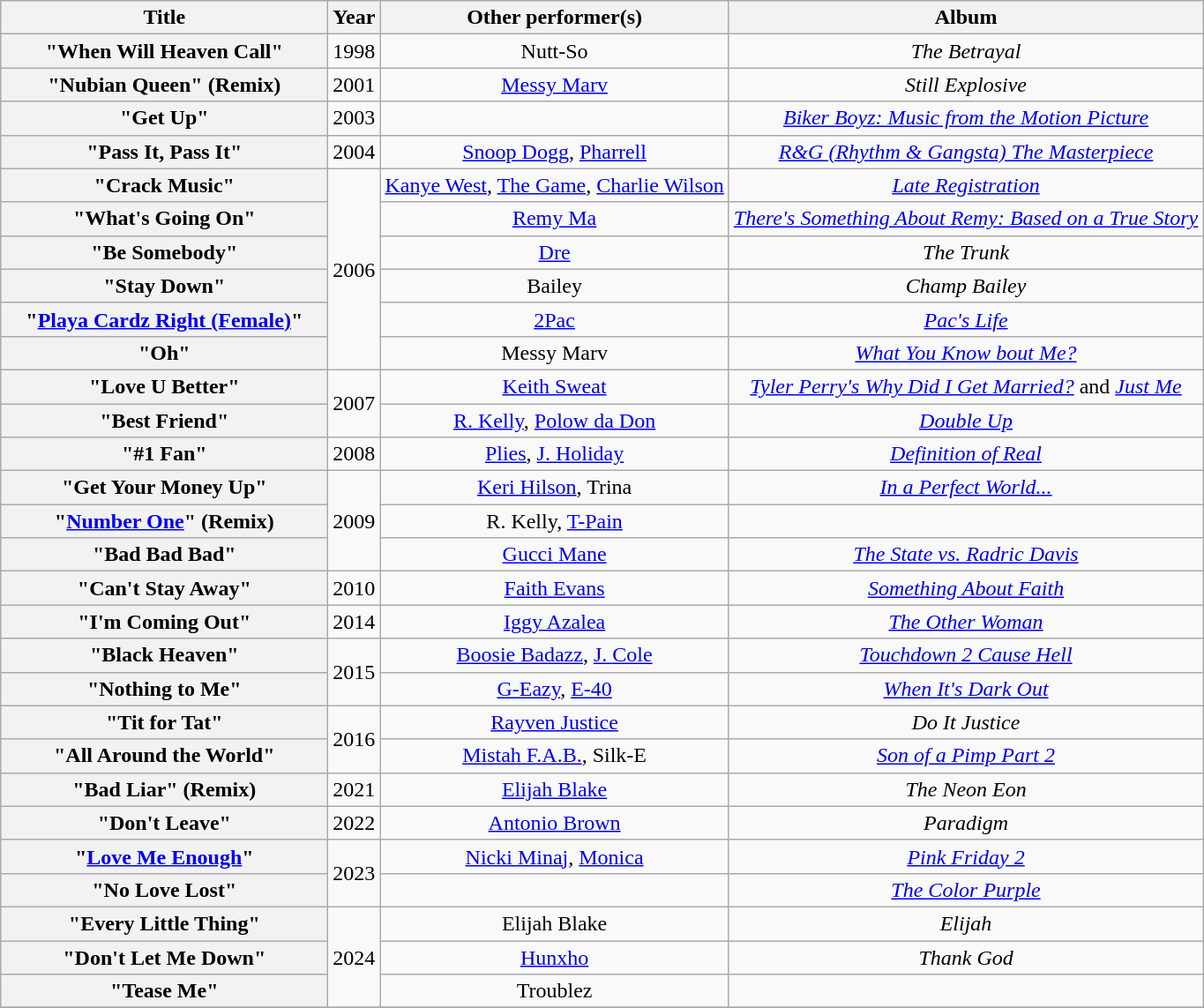<table class="wikitable plainrowheaders" style="text-align:center;">
<tr>
<th scope="col" style="width:15em;">Title</th>
<th scope="col">Year</th>
<th scope="col">Other performer(s)</th>
<th scope="col">Album</th>
</tr>
<tr>
<th scope="row">"When Will Heaven Call"</th>
<td>1998</td>
<td>Nutt-So</td>
<td><em>The Betrayal</em></td>
</tr>
<tr>
<th scope="row">"Nubian Queen" (Remix)</th>
<td>2001</td>
<td><a href='#'>Messy Marv</a></td>
<td><em>Still Explosive</em></td>
</tr>
<tr>
<th scope="row">"Get Up"</th>
<td>2003</td>
<td></td>
<td><em><a href='#'>Biker Boyz: Music from the Motion Picture</a></em></td>
</tr>
<tr>
<th scope="row">"Pass It, Pass It"</th>
<td>2004</td>
<td><a href='#'>Snoop Dogg</a>, <a href='#'>Pharrell</a></td>
<td><em><a href='#'>R&G (Rhythm & Gangsta) The Masterpiece</a></em></td>
</tr>
<tr>
<th scope="row">"Crack Music"</th>
<td rowspan="6">2006</td>
<td><a href='#'>Kanye West</a>, <a href='#'>The Game</a>, <a href='#'>Charlie Wilson</a></td>
<td><em><a href='#'>Late Registration</a></em></td>
</tr>
<tr>
<th scope="row">"What's Going On"</th>
<td><a href='#'>Remy Ma</a></td>
<td><em><a href='#'>There's Something About Remy: Based on a True Story</a></em></td>
</tr>
<tr>
<th scope="row">"Be Somebody"</th>
<td><a href='#'>Dre</a></td>
<td><em>The Trunk</em></td>
</tr>
<tr>
<th scope="row">"Stay Down"</th>
<td>Bailey</td>
<td><em>Champ Bailey</em></td>
</tr>
<tr>
<th scope="row">"<a href='#'>Playa Cardz Right (Female)</a>"</th>
<td><a href='#'>2Pac</a></td>
<td><em><a href='#'>Pac's Life</a></em></td>
</tr>
<tr>
<th scope="row">"Oh"</th>
<td>Messy Marv</td>
<td><em><a href='#'>What You Know bout Me?</a></em></td>
</tr>
<tr>
<th scope="row">"Love U Better"</th>
<td rowspan="2">2007</td>
<td><a href='#'>Keith Sweat</a></td>
<td><em><a href='#'>Tyler Perry's Why Did I Get Married?</a></em> and <em><a href='#'>Just Me</a></em></td>
</tr>
<tr>
<th scope="row">"Best Friend"</th>
<td><a href='#'>R. Kelly</a>, <a href='#'>Polow da Don</a></td>
<td><em><a href='#'>Double Up</a></em></td>
</tr>
<tr>
<th scope="row">"#1 Fan"</th>
<td>2008</td>
<td><a href='#'>Plies</a>, <a href='#'>J. Holiday</a></td>
<td><em><a href='#'>Definition of Real</a></em></td>
</tr>
<tr>
<th scope="row">"Get Your Money Up"</th>
<td rowspan="3">2009</td>
<td><a href='#'>Keri Hilson</a>, Trina</td>
<td><em><a href='#'>In a Perfect World...</a></em></td>
</tr>
<tr>
<th scope="row">"<a href='#'>Number One</a>" (Remix)</th>
<td>R. Kelly, <a href='#'>T-Pain</a></td>
<td></td>
</tr>
<tr>
<th scope="row">"Bad Bad Bad"</th>
<td><a href='#'>Gucci Mane</a></td>
<td><em><a href='#'>The State vs. Radric Davis</a></em></td>
</tr>
<tr>
<th scope="row">"Can't Stay Away"</th>
<td>2010</td>
<td><a href='#'>Faith Evans</a></td>
<td><em><a href='#'>Something About Faith</a></em></td>
</tr>
<tr>
<th scope="row">"I'm Coming Out"</th>
<td>2014</td>
<td><a href='#'>Iggy Azalea</a></td>
<td><em><a href='#'>The Other Woman</a></em></td>
</tr>
<tr>
<th scope="row">"Black Heaven"</th>
<td rowspan="2">2015</td>
<td><a href='#'>Boosie Badazz</a>, <a href='#'>J. Cole</a></td>
<td><em><a href='#'>Touchdown 2 Cause Hell</a></em></td>
</tr>
<tr>
<th scope="row">"Nothing to Me"</th>
<td><a href='#'>G-Eazy</a>, <a href='#'>E-40</a></td>
<td><em><a href='#'>When It's Dark Out</a></em></td>
</tr>
<tr>
<th scope="row">"Tit for Tat"</th>
<td rowspan="2">2016</td>
<td><a href='#'>Rayven Justice</a></td>
<td><em>Do It Justice</em></td>
</tr>
<tr>
<th scope="row">"All Around the World"</th>
<td><a href='#'>Mistah F.A.B.</a>, Silk-E</td>
<td><em><a href='#'>Son of a Pimp Part 2</a></em></td>
</tr>
<tr>
<th scope="row">"Bad Liar" (Remix)</th>
<td>2021</td>
<td><a href='#'>Elijah Blake</a></td>
<td><em>The Neon Eon</em></td>
</tr>
<tr>
<th scope="row">"Don't Leave"</th>
<td>2022</td>
<td><a href='#'>Antonio Brown</a></td>
<td><em>Paradigm</em></td>
</tr>
<tr>
<th scope="row">"<a href='#'>Love Me Enough</a>"</th>
<td rowspan="2">2023</td>
<td><a href='#'>Nicki Minaj</a>, <a href='#'>Monica</a></td>
<td><em><a href='#'>Pink Friday 2</a></em></td>
</tr>
<tr>
<th scope="row">"No Love Lost"</th>
<td></td>
<td><a href='#'><em>The Color Purple</em></a></td>
</tr>
<tr>
<th scope="row">"Every Little Thing"</th>
<td rowspan="3">2024</td>
<td>Elijah Blake</td>
<td><em>Elijah</em></td>
</tr>
<tr>
<th scope="row">"Don't Let Me Down"</th>
<td><a href='#'>Hunxho</a></td>
<td><em>Thank God</em></td>
</tr>
<tr>
<th scope="row">"Tease Me"</th>
<td>Troublez</td>
<td></td>
</tr>
<tr>
</tr>
</table>
